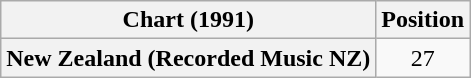<table class="wikitable plainrowheaders" style="text-align:center">
<tr>
<th>Chart (1991)</th>
<th>Position</th>
</tr>
<tr>
<th scope="row">New Zealand (Recorded Music NZ)</th>
<td>27</td>
</tr>
</table>
